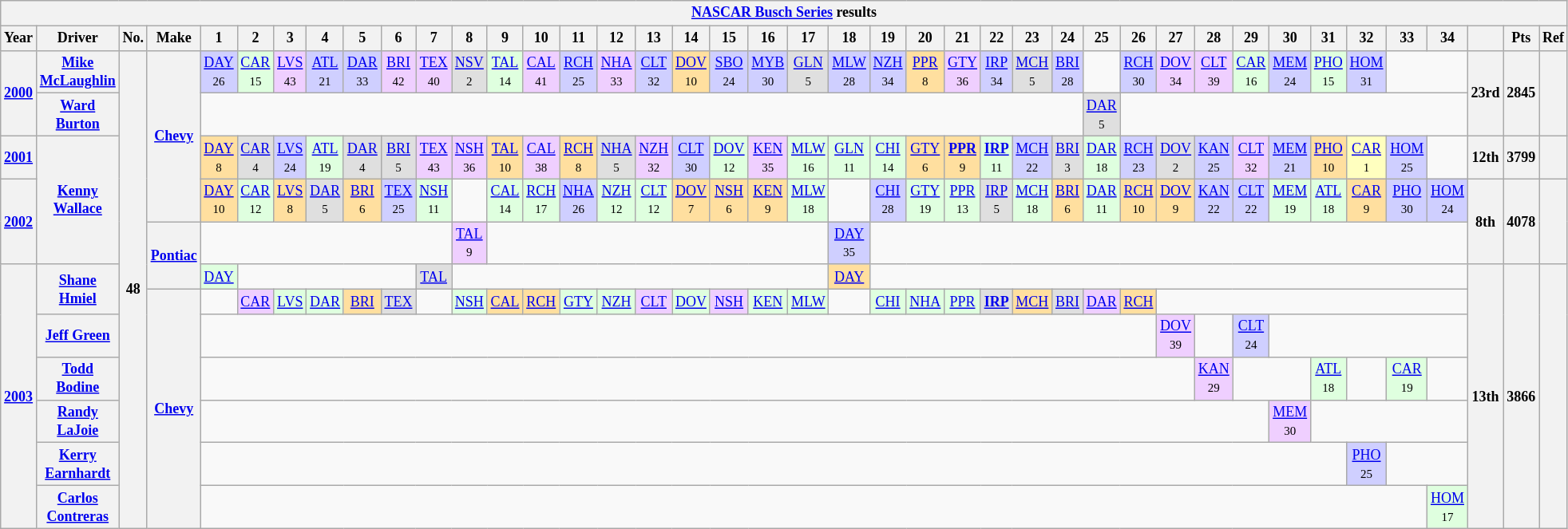<table class="wikitable mw-collapsible mw-collapsed" style="text-align:center; font-size:75%">
<tr>
<th colspan="42"><a href='#'>NASCAR Busch Series</a> results</th>
</tr>
<tr>
<th>Year</th>
<th>Driver</th>
<th>No.</th>
<th>Make</th>
<th>1</th>
<th>2</th>
<th>3</th>
<th>4</th>
<th>5</th>
<th>6</th>
<th>7</th>
<th>8</th>
<th>9</th>
<th>10</th>
<th>11</th>
<th>12</th>
<th>13</th>
<th>14</th>
<th>15</th>
<th>16</th>
<th>17</th>
<th>18</th>
<th>19</th>
<th>20</th>
<th>21</th>
<th>22</th>
<th>23</th>
<th>24</th>
<th>25</th>
<th>26</th>
<th>27</th>
<th>28</th>
<th>29</th>
<th>30</th>
<th>31</th>
<th>32</th>
<th>33</th>
<th>34</th>
<th></th>
<th>Pts</th>
<th>Ref</th>
</tr>
<tr>
<th rowspan=2><a href='#'>2000</a></th>
<th><a href='#'>Mike McLaughlin</a></th>
<th rowspan=12>48</th>
<th rowspan=4><a href='#'>Chevy</a></th>
<td style="background:#CFCFFF;"><a href='#'>DAY</a><br><small>26</small></td>
<td style="background:#DFFFDF;"><a href='#'>CAR</a><br><small>15</small></td>
<td style="background:#EFCFFF;"><a href='#'>LVS</a><br><small>43</small></td>
<td style="background:#CFCFFF;"><a href='#'>ATL</a><br><small>21</small></td>
<td style="background:#CFCFFF;"><a href='#'>DAR</a><br><small>33</small></td>
<td style="background:#EFCFFF;"><a href='#'>BRI</a><br><small>42</small></td>
<td style="background:#EFCFFF;"><a href='#'>TEX</a><br><small>40</small></td>
<td style="background:#DFDFDF;"><a href='#'>NSV</a><br><small>2</small></td>
<td style="background:#DFFFDF;"><a href='#'>TAL</a><br><small>14</small></td>
<td style="background:#EFCFFF;"><a href='#'>CAL</a><br><small>41</small></td>
<td style="background:#CFCFFF;"><a href='#'>RCH</a><br><small>25</small></td>
<td style="background:#EFCFFF;"><a href='#'>NHA</a><br><small>33</small></td>
<td style="background:#CFCFFF;"><a href='#'>CLT</a><br><small>32</small></td>
<td style="background:#FFDF9F;"><a href='#'>DOV</a><br><small>10</small></td>
<td style="background:#CFCFFF;"><a href='#'>SBO</a><br><small>24</small></td>
<td style="background:#CFCFFF;"><a href='#'>MYB</a><br><small>30</small></td>
<td style="background:#DFDFDF;"><a href='#'>GLN</a><br><small>5</small></td>
<td style="background:#CFCFFF;"><a href='#'>MLW</a><br><small>28</small></td>
<td style="background:#CFCFFF;"><a href='#'>NZH</a><br><small>34</small></td>
<td style="background:#FFDF9F;"><a href='#'>PPR</a><br><small>8</small></td>
<td style="background:#EFCFFF;"><a href='#'>GTY</a><br><small>36</small></td>
<td style="background:#CFCFFF;"><a href='#'>IRP</a><br><small>34</small></td>
<td style="background:#DFDFDF;"><a href='#'>MCH</a><br><small>5</small></td>
<td style="background:#CFCFFF;"><a href='#'>BRI</a><br><small>28</small></td>
<td></td>
<td style="background:#CFCFFF;"><a href='#'>RCH</a><br><small>30</small></td>
<td style="background:#EFCFFF;"><a href='#'>DOV</a><br><small>34</small></td>
<td style="background:#EFCFFF;"><a href='#'>CLT</a><br><small>39</small></td>
<td style="background:#DFFFDF;"><a href='#'>CAR</a><br><small>16</small></td>
<td style="background:#CFCFFF;"><a href='#'>MEM</a><br><small>24</small></td>
<td style="background:#DFFFDF;"><a href='#'>PHO</a><br><small>15</small></td>
<td style="background:#CFCFFF;"><a href='#'>HOM</a><br><small>31</small></td>
<td colspan=2></td>
<th rowspan=2>23rd</th>
<th rowspan=2>2845</th>
<th rowspan=2></th>
</tr>
<tr>
<th><a href='#'>Ward Burton</a></th>
<td colspan=24></td>
<td style="background:#DFDFDF;"><a href='#'>DAR</a><br><small>5</small></td>
<td colspan=9></td>
</tr>
<tr>
<th><a href='#'>2001</a></th>
<th rowspan=3><a href='#'>Kenny Wallace</a></th>
<td style="background:#FFDF9F;"><a href='#'>DAY</a><br><small>8</small></td>
<td style="background:#DFDFDF;"><a href='#'>CAR</a><br><small>4</small></td>
<td style="background:#CFCFFF;"><a href='#'>LVS</a><br><small>24</small></td>
<td style="background:#DFFFDF;"><a href='#'>ATL</a><br><small>19</small></td>
<td style="background:#DFDFDF;"><a href='#'>DAR</a><br><small>4</small></td>
<td style="background:#DFDFDF;"><a href='#'>BRI</a><br><small>5</small></td>
<td style="background:#EFCFFF;"><a href='#'>TEX</a><br><small>43</small></td>
<td style="background:#EFCFFF;"><a href='#'>NSH</a><br><small>36</small></td>
<td style="background:#FFDF9F;"><a href='#'>TAL</a><br><small>10</small></td>
<td style="background:#EFCFFF;"><a href='#'>CAL</a><br><small>38</small></td>
<td style="background:#FFDF9F;"><a href='#'>RCH</a><br><small>8</small></td>
<td style="background:#DFDFDF;"><a href='#'>NHA</a><br><small>5</small></td>
<td style="background:#EFCFFF;"><a href='#'>NZH</a><br><small>32</small></td>
<td style="background:#CFCFFF;"><a href='#'>CLT</a><br><small>30</small></td>
<td style="background:#DFFFDF;"><a href='#'>DOV</a><br><small>12</small></td>
<td style="background:#EFCFFF;"><a href='#'>KEN</a><br><small>35</small></td>
<td style="background:#DFFFDF;"><a href='#'>MLW</a><br><small>16</small></td>
<td style="background:#DFFFDF;"><a href='#'>GLN</a><br><small>11</small></td>
<td style="background:#DFFFDF;"><a href='#'>CHI</a><br><small>14</small></td>
<td style="background:#FFDF9F;"><a href='#'>GTY</a><br><small>6</small></td>
<td style="background:#FFDF9F;"><strong><a href='#'>PPR</a></strong><br><small>9</small></td>
<td style="background:#DFFFDF;"><strong><a href='#'>IRP</a></strong><br><small>11</small></td>
<td style="background:#CFCFFF;"><a href='#'>MCH</a><br><small>22</small></td>
<td style="background:#DFDFDF;"><a href='#'>BRI</a><br><small>3</small></td>
<td style="background:#DFFFDF;"><a href='#'>DAR</a><br><small>18</small></td>
<td style="background:#CFCFFF;"><a href='#'>RCH</a><br><small>23</small></td>
<td style="background:#DFDFDF;"><a href='#'>DOV</a><br><small>2</small></td>
<td style="background:#CFCFFF;"><a href='#'>KAN</a><br><small>25</small></td>
<td style="background:#EFCFFF;"><a href='#'>CLT</a><br><small>32</small></td>
<td style="background:#CFCFFF;"><a href='#'>MEM</a><br><small>21</small></td>
<td style="background:#FFDF9F;"><a href='#'>PHO</a><br><small>10</small></td>
<td style="background:#FFFFBF;"><a href='#'>CAR</a><br><small>1</small></td>
<td style="background:#CFCFFF;"><a href='#'>HOM</a><br><small>25</small></td>
<td colspan=1></td>
<th>12th</th>
<th>3799</th>
<th></th>
</tr>
<tr>
<th rowspan=2><a href='#'>2002</a></th>
<td style="background:#FFDF9F;"><a href='#'>DAY</a><br><small>10</small></td>
<td style="background:#DFFFDF;"><a href='#'>CAR</a><br><small>12</small></td>
<td style="background:#FFDF9F;"><a href='#'>LVS</a><br><small>8</small></td>
<td style="background:#DFDFDF;"><a href='#'>DAR</a><br><small>5</small></td>
<td style="background:#FFDF9F;"><a href='#'>BRI</a><br><small>6</small></td>
<td style="background:#CFCFFF;"><a href='#'>TEX</a><br><small>25</small></td>
<td style="background:#DFFFDF;"><a href='#'>NSH</a><br><small>11</small></td>
<td></td>
<td style="background:#DFFFDF;"><a href='#'>CAL</a><br><small>14</small></td>
<td style="background:#DFFFDF;"><a href='#'>RCH</a><br><small>17</small></td>
<td style="background:#CFCFFF;"><a href='#'>NHA</a><br><small>26</small></td>
<td style="background:#DFFFDF;"><a href='#'>NZH</a><br><small>12</small></td>
<td style="background:#DFFFDF;"><a href='#'>CLT</a><br><small>12</small></td>
<td style="background:#FFDF9F;"><a href='#'>DOV</a><br><small>7</small></td>
<td style="background:#FFDF9F;"><a href='#'>NSH</a><br><small>6</small></td>
<td style="background:#FFDF9F;"><a href='#'>KEN</a><br><small>9</small></td>
<td style="background:#DFFFDF;"><a href='#'>MLW</a><br><small>18</small></td>
<td></td>
<td style="background:#CFCFFF;"><a href='#'>CHI</a><br><small>28</small></td>
<td style="background:#DFFFDF;"><a href='#'>GTY</a><br><small>19</small></td>
<td style="background:#DFFFDF;"><a href='#'>PPR</a><br><small>13</small></td>
<td style="background:#DFDFDF;"><a href='#'>IRP</a><br><small>5</small></td>
<td style="background:#DFFFDF;"><a href='#'>MCH</a><br><small>18</small></td>
<td style="background:#FFDF9F;"><a href='#'>BRI</a><br><small>6</small></td>
<td style="background:#DFFFDF;"><a href='#'>DAR</a><br><small>11</small></td>
<td style="background:#FFDF9F;"><a href='#'>RCH</a><br><small>10</small></td>
<td style="background:#FFDF9F;"><a href='#'>DOV</a><br><small>9</small></td>
<td style="background:#CFCFFF;"><a href='#'>KAN</a><br><small>22</small></td>
<td style="background:#CFCFFF;"><a href='#'>CLT</a><br><small>22</small></td>
<td style="background:#DFFFDF;"><a href='#'>MEM</a><br><small>19</small></td>
<td style="background:#DFFFDF;"><a href='#'>ATL</a><br><small>18</small></td>
<td style="background:#FFDF9F;"><a href='#'>CAR</a><br><small>9</small></td>
<td style="background:#CFCFFF;"><a href='#'>PHO</a><br><small>30</small></td>
<td style="background:#CFCFFF;"><a href='#'>HOM</a><br><small>24</small></td>
<th rowspan=2>8th</th>
<th rowspan=2>4078</th>
<th rowspan=2></th>
</tr>
<tr>
<th rowspan=2><a href='#'>Pontiac</a></th>
<td colspan=7></td>
<td style="background:#EFCFFF;"><a href='#'>TAL</a><br><small>9</small></td>
<td colspan=9></td>
<td style="background:#CFCFFF;"><a href='#'>DAY</a><br><small>35</small></td>
<td colspan=16></td>
</tr>
<tr>
<th rowspan=7><a href='#'>2003</a></th>
<th rowspan=2><a href='#'>Shane Hmiel</a></th>
<td style="background:#DFFFDF;"><a href='#'>DAY</a><br></td>
<td colspan=5></td>
<td style="background:#DFDFDF;"><a href='#'>TAL</a><br></td>
<td colspan=10></td>
<td style="background:#FFDF9F;"><a href='#'>DAY</a><br></td>
<td colspan=16></td>
<th rowspan=7>13th</th>
<th rowspan=7>3866</th>
<th rowspan=7></th>
</tr>
<tr>
<th rowspan=6><a href='#'>Chevy</a></th>
<td></td>
<td style="background:#EFCFFF;"><a href='#'>CAR</a><br></td>
<td style="background:#DFFFDF;"><a href='#'>LVS</a><br></td>
<td style="background:#DFFFDF;"><a href='#'>DAR</a><br></td>
<td style="background:#FFDF9F;"><a href='#'>BRI</a><br></td>
<td style="background:#DFDFDF;"><a href='#'>TEX</a><br></td>
<td></td>
<td style="background:#DFFFDF;"><a href='#'>NSH</a><br></td>
<td style="background:#FFDF9F;"><a href='#'>CAL</a><br></td>
<td style="background:#FFDF9F;"><a href='#'>RCH</a><br></td>
<td style="background:#DFFFDF;"><a href='#'>GTY</a><br></td>
<td style="background:#DFFFDF;"><a href='#'>NZH</a><br></td>
<td style="background:#EFCFFF;"><a href='#'>CLT</a><br></td>
<td style="background:#DFFFDF;"><a href='#'>DOV</a><br></td>
<td style="background:#EFCFFF;"><a href='#'>NSH</a><br></td>
<td style="background:#DFFFDF;"><a href='#'>KEN</a><br></td>
<td style="background:#DFFFDF;"><a href='#'>MLW</a><br></td>
<td></td>
<td style="background:#DFFFDF;"><a href='#'>CHI</a><br></td>
<td style="background:#DFFFDF;"><a href='#'>NHA</a><br></td>
<td style="background:#DFFFDF;"><a href='#'>PPR</a><br></td>
<td style="background:#DFDFDF;"><strong><a href='#'>IRP</a></strong><br></td>
<td style="background:#FFDF9F;"><a href='#'>MCH</a><br></td>
<td style="background:#DFDFDF;"><a href='#'>BRI</a><br></td>
<td style="background:#EFCFFF;"><a href='#'>DAR</a><br></td>
<td style="background:#FFDF9F;"><a href='#'>RCH</a><br></td>
<td colspan=8></td>
</tr>
<tr>
<th><a href='#'>Jeff Green</a></th>
<td colspan=26></td>
<td style="background:#EFCFFF;"><a href='#'>DOV</a><br><small>39</small></td>
<td></td>
<td style="background:#CFCFFF;"><a href='#'>CLT</a><br><small>24</small></td>
<td colspan=5></td>
</tr>
<tr>
<th><a href='#'>Todd Bodine</a></th>
<td colspan=27></td>
<td style="background:#EFCFFF;"><a href='#'>KAN</a><br><small>29</small></td>
<td colspan=2></td>
<td style="background:#DFFFDF;"><a href='#'>ATL</a><br><small>18</small></td>
<td></td>
<td style="background:#DFFFDF;"><a href='#'>CAR</a><br><small>19</small></td>
<td></td>
</tr>
<tr>
<th><a href='#'>Randy LaJoie</a></th>
<td colspan=29></td>
<td style="background:#EFCFFF;"><a href='#'>MEM</a><br><small>30</small></td>
<td colspan=4></td>
</tr>
<tr>
<th><a href='#'>Kerry Earnhardt</a></th>
<td colspan=31></td>
<td style="background:#CFCFFF;"><a href='#'>PHO</a><br><small>25</small></td>
<td colspan=2></td>
</tr>
<tr>
<th><a href='#'>Carlos Contreras</a></th>
<td colspan=33></td>
<td style="background:#DFFFDF;"><a href='#'>HOM</a><br><small>17</small></td>
</tr>
</table>
